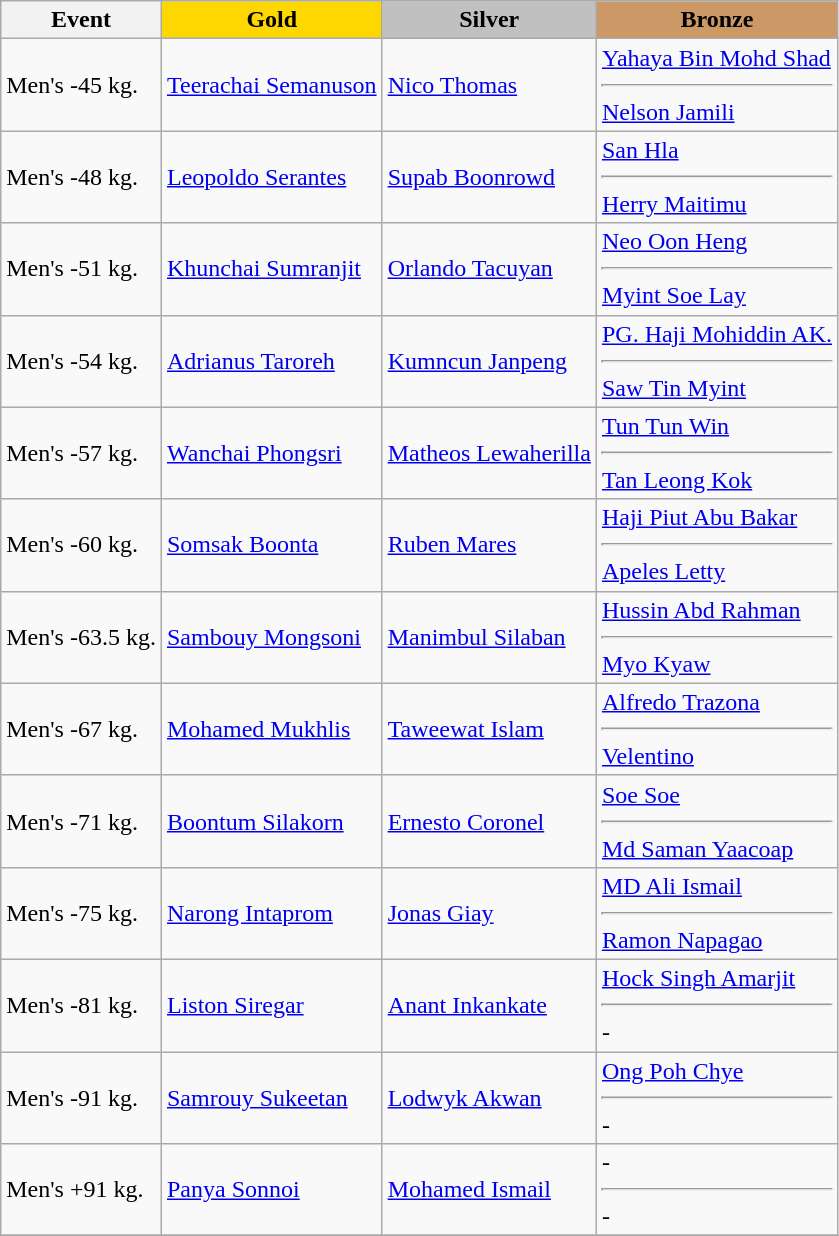<table class="wikitable">
<tr>
<th>Event</th>
<th style="background: gold">Gold</th>
<th style="background: silver">Silver</th>
<th style="background: #cc9966">Bronze</th>
</tr>
<tr>
<td>Men's -45 kg.</td>
<td> <a href='#'>Teerachai Semanuson</a></td>
<td> <a href='#'>Nico Thomas</a></td>
<td> <a href='#'>Yahaya Bin Mohd Shad</a> <hr>  <a href='#'>Nelson Jamili</a></td>
</tr>
<tr>
<td>Men's -48 kg.</td>
<td> <a href='#'>Leopoldo Serantes</a></td>
<td> <a href='#'>Supab Boonrowd</a></td>
<td> <a href='#'>San Hla</a> <hr>  <a href='#'>Herry Maitimu</a></td>
</tr>
<tr>
<td>Men's -51 kg.</td>
<td> <a href='#'>Khunchai Sumranjit</a></td>
<td> <a href='#'>Orlando Tacuyan</a></td>
<td> <a href='#'>Neo Oon Heng</a> <hr>  <a href='#'>Myint Soe Lay</a></td>
</tr>
<tr>
<td>Men's -54 kg.</td>
<td> <a href='#'>Adrianus Taroreh</a></td>
<td> <a href='#'>Kumncun Janpeng</a></td>
<td> <a href='#'>PG. Haji Mohiddin AK.</a> <hr>  <a href='#'>Saw Tin Myint</a></td>
</tr>
<tr>
<td>Men's -57 kg.</td>
<td> <a href='#'>Wanchai Phongsri</a></td>
<td> <a href='#'>Matheos Lewaherilla</a></td>
<td> <a href='#'>Tun Tun Win</a> <hr>  <a href='#'>Tan Leong Kok</a></td>
</tr>
<tr>
<td>Men's -60 kg.</td>
<td> <a href='#'>Somsak Boonta</a></td>
<td> <a href='#'>Ruben Mares</a></td>
<td> <a href='#'>Haji Piut Abu Bakar</a> <hr>  <a href='#'>Apeles Letty</a></td>
</tr>
<tr>
<td>Men's -63.5 kg.</td>
<td> <a href='#'>Sambouy Mongsoni</a></td>
<td> <a href='#'>Manimbul Silaban</a></td>
<td> <a href='#'>Hussin Abd Rahman</a> <hr>  <a href='#'>Myo Kyaw</a></td>
</tr>
<tr>
<td>Men's -67 kg.</td>
<td> <a href='#'>Mohamed Mukhlis</a></td>
<td> <a href='#'>Taweewat Islam</a></td>
<td> <a href='#'>Alfredo Trazona</a> <hr>  <a href='#'>Velentino</a></td>
</tr>
<tr>
<td>Men's -71 kg.</td>
<td> <a href='#'>Boontum Silakorn</a></td>
<td> <a href='#'>Ernesto Coronel</a></td>
<td> <a href='#'>Soe Soe</a> <hr>  <a href='#'>Md Saman Yaacoap</a></td>
</tr>
<tr>
<td>Men's -75 kg.</td>
<td> <a href='#'>Narong Intaprom</a></td>
<td> <a href='#'>Jonas Giay</a></td>
<td> <a href='#'>MD Ali Ismail</a> <hr>  <a href='#'>Ramon Napagao</a></td>
</tr>
<tr>
<td>Men's -81 kg.</td>
<td> <a href='#'>Liston Siregar</a></td>
<td> <a href='#'>Anant Inkankate</a></td>
<td> <a href='#'>Hock Singh Amarjit</a> <hr> -</td>
</tr>
<tr>
<td>Men's -91 kg.</td>
<td> <a href='#'>Samrouy Sukeetan</a></td>
<td> <a href='#'>Lodwyk Akwan</a></td>
<td> <a href='#'>Ong Poh Chye</a> <hr> -</td>
</tr>
<tr>
<td>Men's +91 kg.</td>
<td> <a href='#'>Panya Sonnoi</a></td>
<td> <a href='#'>Mohamed Ismail</a></td>
<td>- <hr> -</td>
</tr>
<tr>
</tr>
</table>
